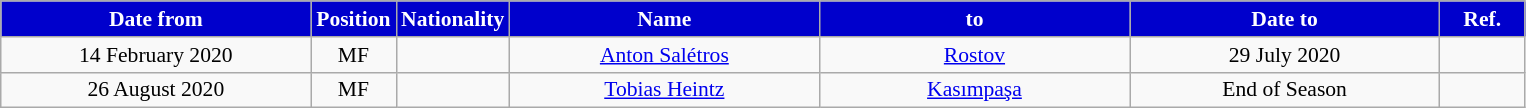<table class="wikitable" style="text-align:center; font-size:90%; ">
<tr>
<th style="background:#0000CC; color:white; width:200px;">Date from</th>
<th style="background:#0000CC; color:white; width:50px;">Position</th>
<th style="background:#0000CC; color:white; width:50px;">Nationality</th>
<th style="background:#0000CC; color:white; width:200px;">Name</th>
<th style="background:#0000CC; color:white; width:200px;">to</th>
<th style="background:#0000CC; color:white; width:200px;">Date to</th>
<th style="background:#0000CC; color:white; width:50px;">Ref.</th>
</tr>
<tr>
<td>14 February 2020</td>
<td>MF</td>
<td></td>
<td><a href='#'>Anton Salétros</a></td>
<td><a href='#'>Rostov</a></td>
<td>29 July 2020</td>
<td></td>
</tr>
<tr>
<td>26 August 2020</td>
<td>MF</td>
<td></td>
<td><a href='#'>Tobias Heintz</a></td>
<td><a href='#'>Kasımpaşa</a></td>
<td>End of Season</td>
<td></td>
</tr>
</table>
